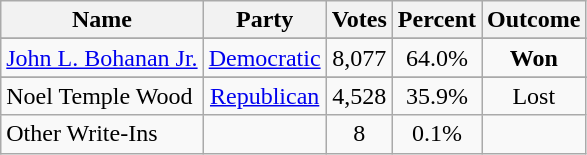<table class=wikitable style="text-align:center">
<tr>
<th>Name</th>
<th>Party</th>
<th>Votes</th>
<th>Percent</th>
<th>Outcome</th>
</tr>
<tr>
</tr>
<tr>
<td align=left><a href='#'>John L. Bohanan Jr.</a></td>
<td><a href='#'>Democratic</a></td>
<td>8,077</td>
<td>64.0%</td>
<td><strong>Won</strong></td>
</tr>
<tr>
</tr>
<tr>
<td align=left>Noel Temple Wood</td>
<td><a href='#'>Republican</a></td>
<td>4,528</td>
<td>35.9%</td>
<td>Lost</td>
</tr>
<tr>
<td align=left>Other Write-Ins</td>
<td></td>
<td>8</td>
<td>0.1%</td>
<td></td>
</tr>
</table>
